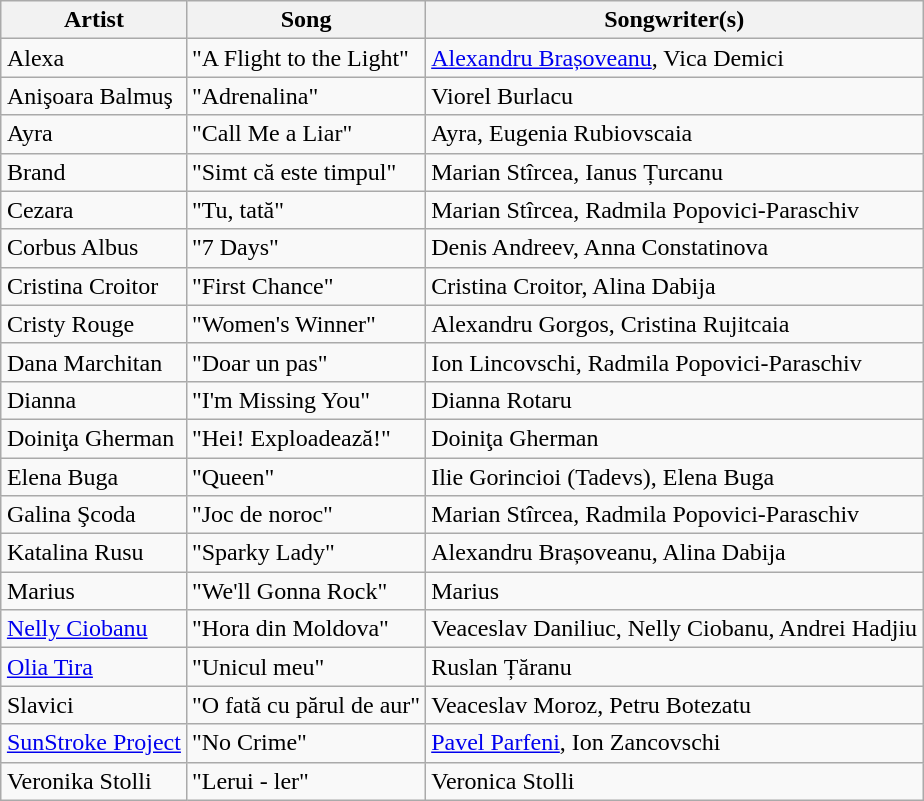<table class="sortable wikitable" style="margin: 1em auto 1em auto;">
<tr>
<th>Artist</th>
<th>Song</th>
<th>Songwriter(s)</th>
</tr>
<tr>
<td>Alexa</td>
<td>"A Flight to the Light"</td>
<td><a href='#'>Alexandru Brașoveanu</a>, Vica Demici</td>
</tr>
<tr>
<td>Anişoara Balmuş</td>
<td>"Adrenalina"</td>
<td>Viorel Burlacu</td>
</tr>
<tr>
<td>Ayra</td>
<td>"Call Me a Liar"</td>
<td>Ayra, Eugenia Rubiovscaia</td>
</tr>
<tr>
<td>Brand</td>
<td>"Simt că este timpul"</td>
<td>Marian Stîrcea, Ianus Țurcanu</td>
</tr>
<tr>
<td>Cezara</td>
<td>"Tu, tată"</td>
<td>Marian Stîrcea, Radmila Popovici-Paraschiv</td>
</tr>
<tr>
<td>Corbus Albus</td>
<td>"7 Days"</td>
<td>Denis Andreev, Anna Constatinova</td>
</tr>
<tr>
<td>Cristina Croitor</td>
<td>"First Chance"</td>
<td>Cristina Croitor, Alina Dabija</td>
</tr>
<tr>
<td>Cristy Rouge</td>
<td>"Women's Winner"</td>
<td>Alexandru Gorgos, Cristina Rujitcaia</td>
</tr>
<tr>
<td>Dana Marchitan</td>
<td>"Doar un pas"</td>
<td>Ion Lincovschi, Radmila Popovici-Paraschiv</td>
</tr>
<tr>
<td>Dianna</td>
<td>"I'm Missing You"</td>
<td>Dianna Rotaru</td>
</tr>
<tr>
<td>Doiniţa Gherman</td>
<td>"Hei! Exploadează!"</td>
<td>Doiniţa Gherman</td>
</tr>
<tr>
<td>Elena Buga</td>
<td>"Queen"</td>
<td>Ilie Gorincioi (Tadevs), Elena Buga</td>
</tr>
<tr>
<td>Galina Şcoda</td>
<td>"Joc de noroc"</td>
<td>Marian Stîrcea, Radmila Popovici-Paraschiv</td>
</tr>
<tr>
<td>Katalina Rusu</td>
<td>"Sparky Lady"</td>
<td>Alexandru Brașoveanu, Alina Dabija</td>
</tr>
<tr>
<td>Marius</td>
<td>"We'll Gonna Rock"</td>
<td>Marius</td>
</tr>
<tr>
<td><a href='#'>Nelly Ciobanu</a></td>
<td>"Hora din Moldova"</td>
<td>Veaceslav Daniliuc, Nelly Ciobanu, Andrei Hadjiu</td>
</tr>
<tr>
<td><a href='#'>Olia Tira</a></td>
<td>"Unicul meu"</td>
<td>Ruslan Țăranu</td>
</tr>
<tr>
<td>Slavici</td>
<td>"O fată cu părul de aur"</td>
<td>Veaceslav Moroz, Petru Botezatu</td>
</tr>
<tr>
<td><a href='#'>SunStroke Project</a></td>
<td>"No Crime"</td>
<td><a href='#'>Pavel Parfeni</a>, Ion Zancovschi</td>
</tr>
<tr>
<td>Veronika Stolli</td>
<td>"Lerui - ler"</td>
<td>Veronica Stolli</td>
</tr>
</table>
